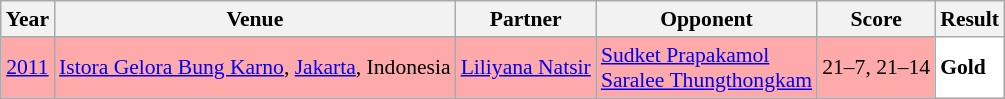<table class="sortable wikitable" style="font-size: 90%">
<tr>
<th>Year</th>
<th>Venue</th>
<th>Partner</th>
<th>Opponent</th>
<th>Score</th>
<th>Result</th>
</tr>
<tr style="background:#FFAAAA">
<td align="center"><a href='#'>2011</a></td>
<td align="left"><a href='#'>Istora Gelora Bung Karno</a>, <a href='#'>Jakarta</a>, Indonesia</td>
<td align="left"> <a href='#'>Liliyana Natsir</a></td>
<td align="left"> <a href='#'>Sudket Prapakamol</a> <br>  <a href='#'>Saralee Thungthongkam</a></td>
<td align="left">21–7, 21–14</td>
<td style="text-align:left; background:white"> <strong>Gold</strong></td>
</tr>
</table>
